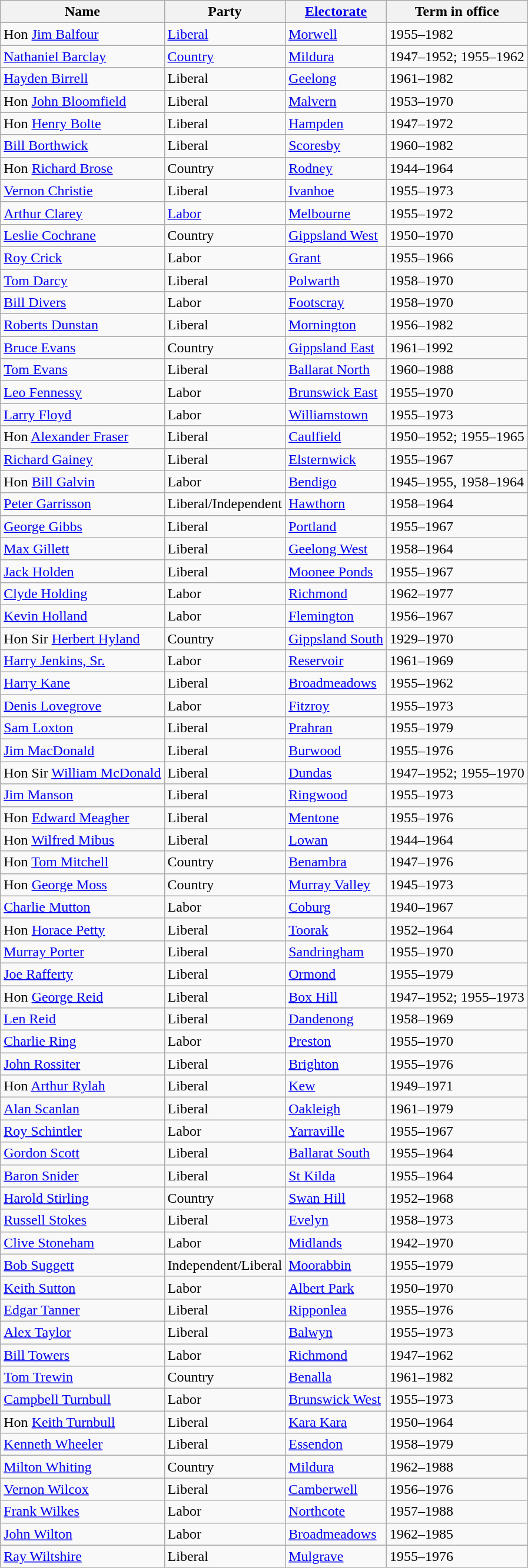<table class="wikitable sortable">
<tr>
<th><strong>Name</strong></th>
<th><strong>Party</strong></th>
<th><strong><a href='#'>Electorate</a></strong></th>
<th><strong>Term in office</strong></th>
</tr>
<tr>
<td>Hon <a href='#'>Jim Balfour</a></td>
<td><a href='#'>Liberal</a></td>
<td><a href='#'>Morwell</a></td>
<td>1955–1982</td>
</tr>
<tr>
<td><a href='#'>Nathaniel Barclay</a></td>
<td><a href='#'>Country</a></td>
<td><a href='#'>Mildura</a></td>
<td>1947–1952; 1955–1962</td>
</tr>
<tr>
<td><a href='#'>Hayden Birrell</a></td>
<td>Liberal</td>
<td><a href='#'>Geelong</a></td>
<td>1961–1982</td>
</tr>
<tr>
<td>Hon <a href='#'>John Bloomfield</a></td>
<td>Liberal</td>
<td><a href='#'>Malvern</a></td>
<td>1953–1970</td>
</tr>
<tr>
<td>Hon <a href='#'>Henry Bolte</a></td>
<td>Liberal</td>
<td><a href='#'>Hampden</a></td>
<td>1947–1972</td>
</tr>
<tr>
<td><a href='#'>Bill Borthwick</a></td>
<td>Liberal</td>
<td><a href='#'>Scoresby</a></td>
<td>1960–1982</td>
</tr>
<tr>
<td>Hon <a href='#'>Richard Brose</a></td>
<td>Country</td>
<td><a href='#'>Rodney</a></td>
<td>1944–1964</td>
</tr>
<tr>
<td><a href='#'>Vernon Christie</a></td>
<td>Liberal</td>
<td><a href='#'>Ivanhoe</a></td>
<td>1955–1973</td>
</tr>
<tr>
<td><a href='#'>Arthur Clarey</a></td>
<td><a href='#'>Labor</a></td>
<td><a href='#'>Melbourne</a></td>
<td>1955–1972</td>
</tr>
<tr>
<td><a href='#'>Leslie Cochrane</a></td>
<td>Country</td>
<td><a href='#'>Gippsland West</a></td>
<td>1950–1970</td>
</tr>
<tr>
<td><a href='#'>Roy Crick</a></td>
<td>Labor</td>
<td><a href='#'>Grant</a></td>
<td>1955–1966</td>
</tr>
<tr>
<td><a href='#'>Tom Darcy</a></td>
<td>Liberal</td>
<td><a href='#'>Polwarth</a></td>
<td>1958–1970</td>
</tr>
<tr>
<td><a href='#'>Bill Divers</a></td>
<td>Labor</td>
<td><a href='#'>Footscray</a></td>
<td>1958–1970</td>
</tr>
<tr>
<td><a href='#'>Roberts Dunstan</a></td>
<td>Liberal</td>
<td><a href='#'>Mornington</a></td>
<td>1956–1982</td>
</tr>
<tr>
<td><a href='#'>Bruce Evans</a></td>
<td>Country</td>
<td><a href='#'>Gippsland East</a></td>
<td>1961–1992</td>
</tr>
<tr>
<td><a href='#'>Tom Evans</a></td>
<td>Liberal</td>
<td><a href='#'>Ballarat North</a></td>
<td>1960–1988</td>
</tr>
<tr>
<td><a href='#'>Leo Fennessy</a></td>
<td>Labor</td>
<td><a href='#'>Brunswick East</a></td>
<td>1955–1970</td>
</tr>
<tr>
<td><a href='#'>Larry Floyd</a></td>
<td>Labor</td>
<td><a href='#'>Williamstown</a></td>
<td>1955–1973</td>
</tr>
<tr>
<td>Hon <a href='#'>Alexander Fraser</a></td>
<td>Liberal</td>
<td><a href='#'>Caulfield</a></td>
<td>1950–1952; 1955–1965</td>
</tr>
<tr>
<td><a href='#'>Richard Gainey</a></td>
<td>Liberal</td>
<td><a href='#'>Elsternwick</a></td>
<td>1955–1967</td>
</tr>
<tr>
<td>Hon <a href='#'>Bill Galvin</a></td>
<td>Labor</td>
<td><a href='#'>Bendigo</a></td>
<td>1945–1955, 1958–1964</td>
</tr>
<tr>
<td><a href='#'>Peter Garrisson</a></td>
<td>Liberal/Independent</td>
<td><a href='#'>Hawthorn</a></td>
<td>1958–1964</td>
</tr>
<tr>
<td><a href='#'>George Gibbs</a></td>
<td>Liberal</td>
<td><a href='#'>Portland</a></td>
<td>1955–1967</td>
</tr>
<tr>
<td><a href='#'>Max Gillett</a></td>
<td>Liberal</td>
<td><a href='#'>Geelong West</a></td>
<td>1958–1964</td>
</tr>
<tr>
<td><a href='#'>Jack Holden</a></td>
<td>Liberal</td>
<td><a href='#'>Moonee Ponds</a></td>
<td>1955–1967</td>
</tr>
<tr>
<td><a href='#'>Clyde Holding</a></td>
<td>Labor</td>
<td><a href='#'>Richmond</a></td>
<td>1962–1977</td>
</tr>
<tr>
<td><a href='#'>Kevin Holland</a></td>
<td>Labor</td>
<td><a href='#'>Flemington</a></td>
<td>1956–1967</td>
</tr>
<tr>
<td>Hon Sir <a href='#'>Herbert Hyland</a></td>
<td>Country</td>
<td><a href='#'>Gippsland South</a></td>
<td>1929–1970</td>
</tr>
<tr>
<td><a href='#'>Harry Jenkins, Sr.</a></td>
<td>Labor</td>
<td><a href='#'>Reservoir</a></td>
<td>1961–1969</td>
</tr>
<tr>
<td><a href='#'>Harry Kane</a></td>
<td>Liberal</td>
<td><a href='#'>Broadmeadows</a></td>
<td>1955–1962</td>
</tr>
<tr>
<td><a href='#'>Denis Lovegrove</a></td>
<td>Labor</td>
<td><a href='#'>Fitzroy</a></td>
<td>1955–1973</td>
</tr>
<tr>
<td><a href='#'>Sam Loxton</a></td>
<td>Liberal</td>
<td><a href='#'>Prahran</a></td>
<td>1955–1979</td>
</tr>
<tr>
<td><a href='#'>Jim MacDonald</a></td>
<td>Liberal</td>
<td><a href='#'>Burwood</a></td>
<td>1955–1976</td>
</tr>
<tr>
<td>Hon Sir <a href='#'>William McDonald</a></td>
<td>Liberal</td>
<td><a href='#'>Dundas</a></td>
<td>1947–1952; 1955–1970</td>
</tr>
<tr>
<td><a href='#'>Jim Manson</a></td>
<td>Liberal</td>
<td><a href='#'>Ringwood</a></td>
<td>1955–1973</td>
</tr>
<tr>
<td>Hon <a href='#'>Edward Meagher</a></td>
<td>Liberal</td>
<td><a href='#'>Mentone</a></td>
<td>1955–1976</td>
</tr>
<tr>
<td>Hon <a href='#'>Wilfred Mibus</a></td>
<td>Liberal</td>
<td><a href='#'>Lowan</a></td>
<td>1944–1964</td>
</tr>
<tr>
<td>Hon <a href='#'>Tom Mitchell</a></td>
<td>Country</td>
<td><a href='#'>Benambra</a></td>
<td>1947–1976</td>
</tr>
<tr>
<td>Hon <a href='#'>George Moss</a></td>
<td>Country</td>
<td><a href='#'>Murray Valley</a></td>
<td>1945–1973</td>
</tr>
<tr>
<td><a href='#'>Charlie Mutton</a></td>
<td>Labor</td>
<td><a href='#'>Coburg</a></td>
<td>1940–1967</td>
</tr>
<tr>
<td>Hon <a href='#'>Horace Petty</a></td>
<td>Liberal</td>
<td><a href='#'>Toorak</a></td>
<td>1952–1964</td>
</tr>
<tr>
<td><a href='#'>Murray Porter</a></td>
<td>Liberal</td>
<td><a href='#'>Sandringham</a></td>
<td>1955–1970</td>
</tr>
<tr>
<td><a href='#'>Joe Rafferty</a></td>
<td>Liberal</td>
<td><a href='#'>Ormond</a></td>
<td>1955–1979</td>
</tr>
<tr>
<td>Hon <a href='#'>George Reid</a></td>
<td>Liberal</td>
<td><a href='#'>Box Hill</a></td>
<td>1947–1952; 1955–1973</td>
</tr>
<tr>
<td><a href='#'>Len Reid</a></td>
<td>Liberal</td>
<td><a href='#'>Dandenong</a></td>
<td>1958–1969</td>
</tr>
<tr>
<td><a href='#'>Charlie Ring</a></td>
<td>Labor</td>
<td><a href='#'>Preston</a></td>
<td>1955–1970</td>
</tr>
<tr>
<td><a href='#'>John Rossiter</a></td>
<td>Liberal</td>
<td><a href='#'>Brighton</a></td>
<td>1955–1976</td>
</tr>
<tr>
<td>Hon <a href='#'>Arthur Rylah</a></td>
<td>Liberal</td>
<td><a href='#'>Kew</a></td>
<td>1949–1971</td>
</tr>
<tr>
<td><a href='#'>Alan Scanlan</a></td>
<td>Liberal</td>
<td><a href='#'>Oakleigh</a></td>
<td>1961–1979</td>
</tr>
<tr>
<td><a href='#'>Roy Schintler</a></td>
<td>Labor</td>
<td><a href='#'>Yarraville</a></td>
<td>1955–1967</td>
</tr>
<tr>
<td><a href='#'>Gordon Scott</a></td>
<td>Liberal</td>
<td><a href='#'>Ballarat South</a></td>
<td>1955–1964</td>
</tr>
<tr>
<td><a href='#'>Baron Snider</a></td>
<td>Liberal</td>
<td><a href='#'>St Kilda</a></td>
<td>1955–1964</td>
</tr>
<tr>
<td><a href='#'>Harold Stirling</a></td>
<td>Country</td>
<td><a href='#'>Swan Hill</a></td>
<td>1952–1968</td>
</tr>
<tr>
<td><a href='#'>Russell Stokes</a></td>
<td>Liberal</td>
<td><a href='#'>Evelyn</a></td>
<td>1958–1973</td>
</tr>
<tr>
<td><a href='#'>Clive Stoneham</a></td>
<td>Labor</td>
<td><a href='#'>Midlands</a></td>
<td>1942–1970</td>
</tr>
<tr>
<td><a href='#'>Bob Suggett</a></td>
<td>Independent/Liberal </td>
<td><a href='#'>Moorabbin</a></td>
<td>1955–1979</td>
</tr>
<tr>
<td><a href='#'>Keith Sutton</a></td>
<td>Labor</td>
<td><a href='#'>Albert Park</a></td>
<td>1950–1970</td>
</tr>
<tr>
<td><a href='#'>Edgar Tanner</a></td>
<td>Liberal</td>
<td><a href='#'>Ripponlea</a></td>
<td>1955–1976</td>
</tr>
<tr>
<td><a href='#'>Alex Taylor</a></td>
<td>Liberal</td>
<td><a href='#'>Balwyn</a></td>
<td>1955–1973</td>
</tr>
<tr>
<td><a href='#'>Bill Towers</a></td>
<td>Labor</td>
<td><a href='#'>Richmond</a></td>
<td>1947–1962</td>
</tr>
<tr>
<td><a href='#'>Tom Trewin</a></td>
<td>Country</td>
<td><a href='#'>Benalla</a></td>
<td>1961–1982</td>
</tr>
<tr>
<td><a href='#'>Campbell Turnbull</a></td>
<td>Labor</td>
<td><a href='#'>Brunswick West</a></td>
<td>1955–1973</td>
</tr>
<tr>
<td>Hon <a href='#'>Keith Turnbull</a></td>
<td>Liberal</td>
<td><a href='#'>Kara Kara</a></td>
<td>1950–1964</td>
</tr>
<tr>
<td><a href='#'>Kenneth Wheeler</a></td>
<td>Liberal</td>
<td><a href='#'>Essendon</a></td>
<td>1958–1979</td>
</tr>
<tr>
<td><a href='#'>Milton Whiting</a></td>
<td>Country</td>
<td><a href='#'>Mildura</a></td>
<td>1962–1988</td>
</tr>
<tr>
<td><a href='#'>Vernon Wilcox</a></td>
<td>Liberal</td>
<td><a href='#'>Camberwell</a></td>
<td>1956–1976</td>
</tr>
<tr>
<td><a href='#'>Frank Wilkes</a></td>
<td>Labor</td>
<td><a href='#'>Northcote</a></td>
<td>1957–1988</td>
</tr>
<tr>
<td><a href='#'>John Wilton</a></td>
<td>Labor</td>
<td><a href='#'>Broadmeadows</a></td>
<td>1962–1985</td>
</tr>
<tr>
<td><a href='#'>Ray Wiltshire</a></td>
<td>Liberal</td>
<td><a href='#'>Mulgrave</a></td>
<td>1955–1976</td>
</tr>
</table>
